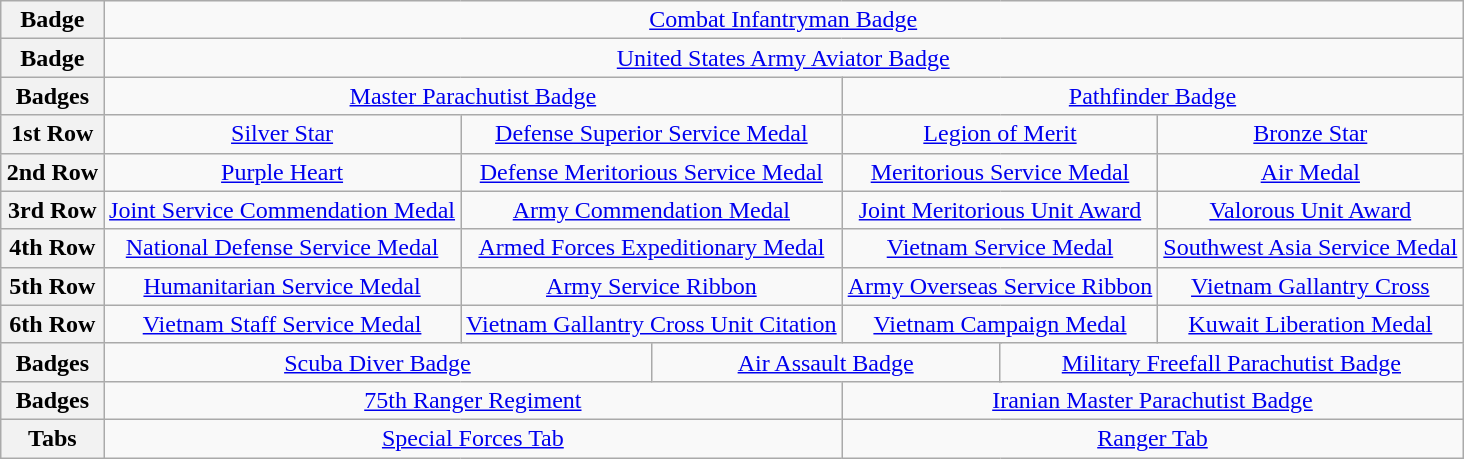<table class="wikitable" style="margin:1em auto; text-align:center;">
<tr>
<th>Badge</th>
<td colspan="12"><a href='#'>Combat Infantryman Badge</a></td>
</tr>
<tr>
<th>Badge</th>
<td colspan="12"><a href='#'>United States Army Aviator Badge</a></td>
</tr>
<tr>
<th>Badges</th>
<td colspan="6"><a href='#'>Master Parachutist Badge</a></td>
<td colspan="6"><a href='#'>Pathfinder Badge</a></td>
</tr>
<tr>
<th>1st Row</th>
<td colspan="3"><a href='#'>Silver Star</a> <br></td>
<td colspan="3"><a href='#'>Defense Superior Service Medal</a></td>
<td colspan="3"><a href='#'>Legion of Merit</a> <br></td>
<td colspan="3"><a href='#'>Bronze Star</a> <br></td>
</tr>
<tr>
<th>2nd Row</th>
<td colspan="3"><a href='#'>Purple Heart</a> <br></td>
<td colspan="3"><a href='#'>Defense Meritorious Service Medal</a> <br></td>
<td colspan="3"><a href='#'>Meritorious Service Medal</a> <br></td>
<td colspan="3"><a href='#'>Air Medal</a> <br></td>
</tr>
<tr>
<th>3rd Row</th>
<td colspan="3"><a href='#'>Joint Service Commendation Medal</a></td>
<td colspan="3"><a href='#'>Army Commendation Medal</a></td>
<td colspan="3"><a href='#'>Joint Meritorious Unit Award</a> <br></td>
<td colspan="3"><a href='#'>Valorous Unit Award</a></td>
</tr>
<tr>
<th>4th Row</th>
<td colspan="3"><a href='#'>National Defense Service Medal</a> <br></td>
<td colspan="3"><a href='#'>Armed Forces Expeditionary Medal</a></td>
<td colspan="3"><a href='#'>Vietnam Service Medal</a> <br></td>
<td colspan="3"><a href='#'>Southwest Asia Service Medal</a> <br></td>
</tr>
<tr>
<th>5th Row</th>
<td colspan="3"><a href='#'>Humanitarian Service Medal</a></td>
<td colspan="3"><a href='#'>Army Service Ribbon</a></td>
<td colspan="3"><a href='#'>Army Overseas Service Ribbon</a></td>
<td colspan="3"><a href='#'>Vietnam Gallantry Cross</a> <br></td>
</tr>
<tr>
<th>6th Row</th>
<td colspan="3"><a href='#'>Vietnam Staff Service Medal</a></td>
<td colspan="3"><a href='#'>Vietnam Gallantry Cross Unit Citation</a> <br></td>
<td colspan="3"><a href='#'>Vietnam Campaign Medal</a> <br></td>
<td colspan="3"><a href='#'>Kuwait Liberation Medal</a> <br></td>
</tr>
<tr>
<th>Badges</th>
<td colspan="4"><a href='#'>Scuba Diver Badge</a></td>
<td colspan="4"><a href='#'>Air Assault Badge</a></td>
<td colspan="4"><a href='#'>Military Freefall Parachutist Badge</a></td>
</tr>
<tr>
<th>Badges</th>
<td colspan="6"><a href='#'>75th Ranger Regiment</a> <br></td>
<td colspan="6"><a href='#'>Iranian Master Parachutist Badge</a> <br></td>
</tr>
<tr>
<th>Tabs</th>
<td colspan="6"><a href='#'>Special Forces Tab</a></td>
<td colspan="6"><a href='#'>Ranger Tab</a></td>
</tr>
</table>
